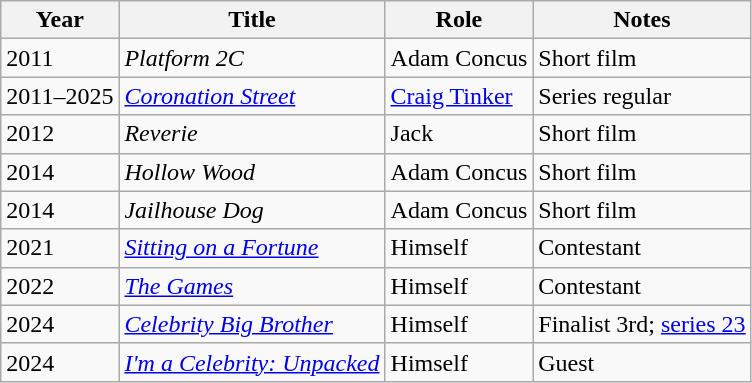<table class="wikitable sortable">
<tr>
<th>Year</th>
<th>Title</th>
<th class="unsortable">Role</th>
<th class="unsortable">Notes</th>
</tr>
<tr>
<td>2011</td>
<td><em>Platform 2C</em></td>
<td>Adam Concus</td>
<td>Short film</td>
</tr>
<tr>
<td>2011–2025</td>
<td><em><a href='#'>Coronation Street</a></em></td>
<td><a href='#'>Craig Tinker</a></td>
<td>Series regular</td>
</tr>
<tr>
<td>2012</td>
<td><em>Reverie</em></td>
<td>Jack</td>
<td>Short film</td>
</tr>
<tr>
<td>2014</td>
<td><em>Hollow Wood</em></td>
<td>Adam Concus</td>
<td>Short film</td>
</tr>
<tr>
<td>2014</td>
<td><em>Jailhouse Dog</em></td>
<td>Adam Concus</td>
<td>Short film</td>
</tr>
<tr>
<td>2021</td>
<td><em><a href='#'>Sitting on a Fortune</a></em></td>
<td>Himself</td>
<td>Contestant</td>
</tr>
<tr>
<td>2022</td>
<td><em><a href='#'>The Games</a></em></td>
<td>Himself</td>
<td>Contestant</td>
</tr>
<tr>
<td>2024</td>
<td><em><a href='#'>Celebrity Big Brother</a></em></td>
<td>Himself</td>
<td>Finalist 3rd; <a href='#'>series 23</a></td>
</tr>
<tr>
<td>2024</td>
<td><em><a href='#'>I'm a Celebrity: Unpacked</a></em></td>
<td>Himself</td>
<td>Guest</td>
</tr>
</table>
